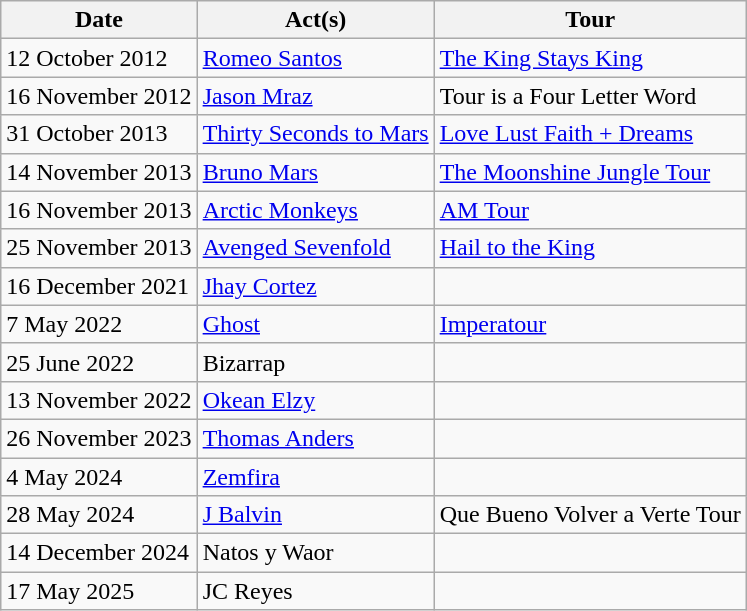<table class="wikitable">
<tr>
<th>Date</th>
<th>Act(s)</th>
<th>Tour</th>
</tr>
<tr>
<td>12 October 2012</td>
<td><a href='#'>Romeo Santos</a></td>
<td><a href='#'>The King Stays King</a></td>
</tr>
<tr>
<td>16 November 2012</td>
<td><a href='#'>Jason Mraz</a></td>
<td>Tour is a Four Letter Word</td>
</tr>
<tr>
<td>31 October 2013</td>
<td><a href='#'>Thirty Seconds to Mars</a></td>
<td><a href='#'>Love Lust Faith + Dreams</a></td>
</tr>
<tr>
<td>14 November 2013</td>
<td><a href='#'>Bruno Mars</a></td>
<td><a href='#'>The Moonshine Jungle Tour</a></td>
</tr>
<tr>
<td>16 November 2013</td>
<td><a href='#'>Arctic Monkeys</a></td>
<td><a href='#'>AM Tour</a></td>
</tr>
<tr>
<td>25 November 2013</td>
<td><a href='#'>Avenged Sevenfold</a></td>
<td><a href='#'>Hail to the King</a></td>
</tr>
<tr>
<td>16 December 2021</td>
<td><a href='#'>Jhay Cortez</a></td>
<td></td>
</tr>
<tr>
<td>7 May 2022</td>
<td><a href='#'>Ghost</a></td>
<td><a href='#'>Imperatour</a></td>
</tr>
<tr>
<td>25 June 2022</td>
<td>Bizarrap</td>
<td></td>
</tr>
<tr>
<td>13 November 2022</td>
<td><a href='#'>Okean Elzy</a></td>
<td></td>
</tr>
<tr>
<td>26 November 2023</td>
<td><a href='#'>Thomas Anders</a></td>
<td></td>
</tr>
<tr>
<td>4 May 2024</td>
<td><a href='#'>Zemfira</a></td>
<td></td>
</tr>
<tr>
<td>28 May 2024</td>
<td><a href='#'>J Balvin</a></td>
<td>Que Bueno Volver a Verte Tour</td>
</tr>
<tr>
<td>14 December 2024</td>
<td>Natos y Waor</td>
<td></td>
</tr>
<tr>
<td>17 May 2025</td>
<td>JC Reyes</td>
<td></td>
</tr>
</table>
